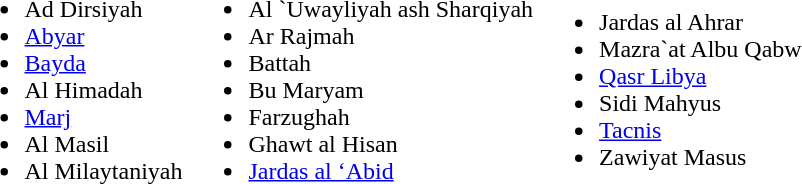<table>
<tr>
<td><br><ul><li>Ad Dirsiyah</li><li><a href='#'>Abyar</a></li><li><a href='#'>Bayda</a></li><li>Al Himadah</li><li><a href='#'>Marj</a></li><li>Al Masil</li><li>Al Milaytaniyah</li></ul></td>
<td><br><ul><li>Al `Uwayliyah ash Sharqiyah</li><li>Ar Rajmah</li><li>Battah</li><li>Bu Maryam</li><li>Farzughah</li><li>Ghawt al Hisan</li><li><a href='#'>Jardas al ‘Abid</a></li></ul></td>
<td><br><ul><li>Jardas al Ahrar</li><li>Mazra`at Albu Qabw</li><li><a href='#'>Qasr Libya</a></li><li>Sidi Mahyus</li><li><a href='#'>Tacnis</a></li><li>Zawiyat Masus</li></ul></td>
</tr>
</table>
